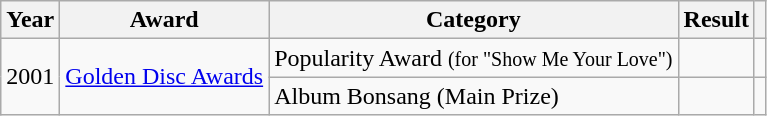<table | class="wikitable plainrowheaders">
<tr>
<th>Year</th>
<th>Award</th>
<th>Category</th>
<th>Result</th>
<th></th>
</tr>
<tr>
<td rowspan="2">2001</td>
<td rowspan="2"><a href='#'>Golden Disc Awards</a></td>
<td>Popularity Award <small>(for "Show Me Your Love")</small></td>
<td></td>
<td align="center"></td>
</tr>
<tr>
<td>Album Bonsang (Main Prize)</td>
<td></td>
<td></td>
</tr>
</table>
